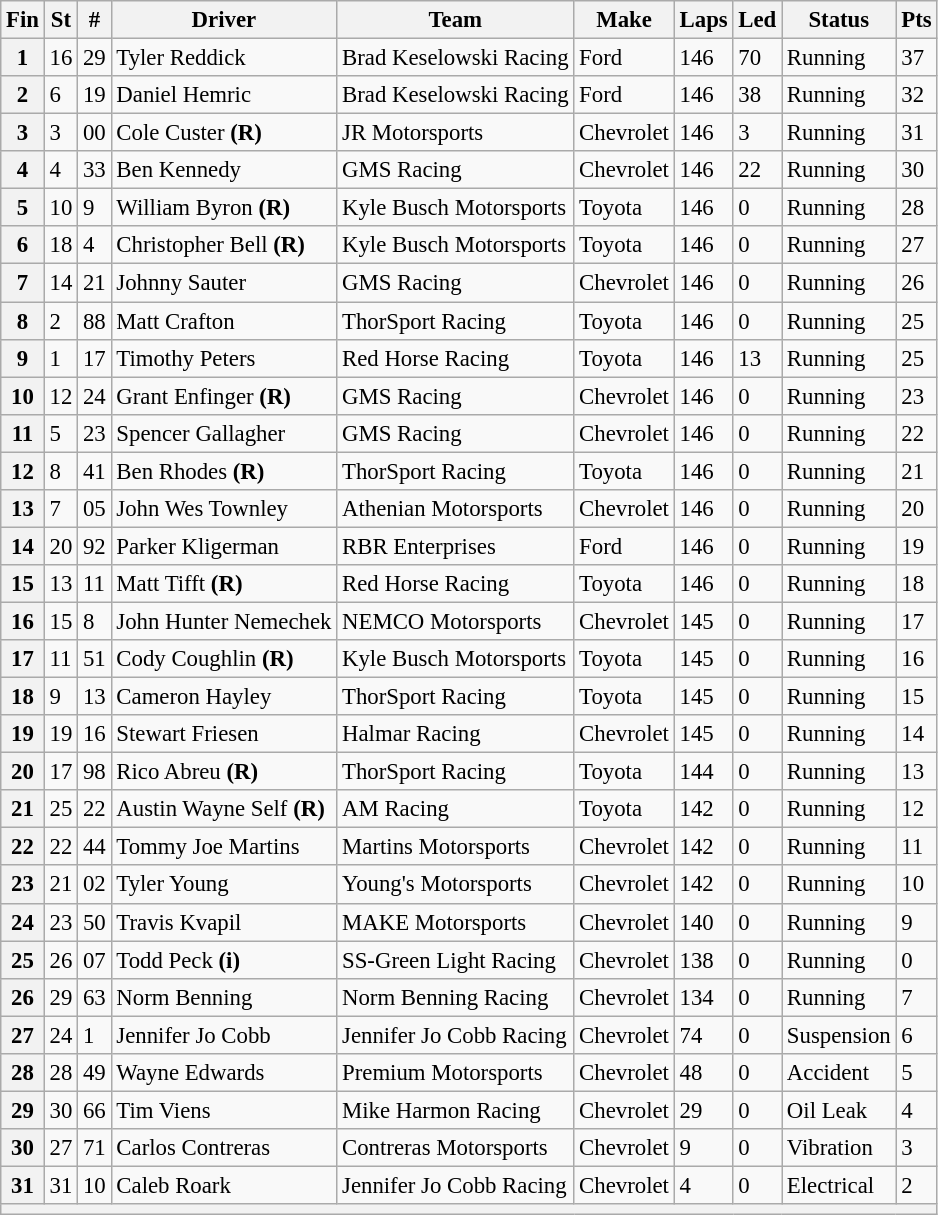<table class="wikitable" style="font-size:95%">
<tr>
<th>Fin</th>
<th>St</th>
<th>#</th>
<th>Driver</th>
<th>Team</th>
<th>Make</th>
<th>Laps</th>
<th>Led</th>
<th>Status</th>
<th>Pts</th>
</tr>
<tr>
<th>1</th>
<td>16</td>
<td>29</td>
<td>Tyler Reddick</td>
<td>Brad Keselowski Racing</td>
<td>Ford</td>
<td>146</td>
<td>70</td>
<td>Running</td>
<td>37</td>
</tr>
<tr>
<th>2</th>
<td>6</td>
<td>19</td>
<td>Daniel Hemric</td>
<td>Brad Keselowski Racing</td>
<td>Ford</td>
<td>146</td>
<td>38</td>
<td>Running</td>
<td>32</td>
</tr>
<tr>
<th>3</th>
<td>3</td>
<td>00</td>
<td>Cole Custer <strong>(R)</strong></td>
<td>JR Motorsports</td>
<td>Chevrolet</td>
<td>146</td>
<td>3</td>
<td>Running</td>
<td>31</td>
</tr>
<tr>
<th>4</th>
<td>4</td>
<td>33</td>
<td>Ben Kennedy</td>
<td>GMS Racing</td>
<td>Chevrolet</td>
<td>146</td>
<td>22</td>
<td>Running</td>
<td>30</td>
</tr>
<tr>
<th>5</th>
<td>10</td>
<td>9</td>
<td>William Byron <strong>(R)</strong></td>
<td>Kyle Busch Motorsports</td>
<td>Toyota</td>
<td>146</td>
<td>0</td>
<td>Running</td>
<td>28</td>
</tr>
<tr>
<th>6</th>
<td>18</td>
<td>4</td>
<td>Christopher Bell <strong>(R)</strong></td>
<td>Kyle Busch Motorsports</td>
<td>Toyota</td>
<td>146</td>
<td>0</td>
<td>Running</td>
<td>27</td>
</tr>
<tr>
<th>7</th>
<td>14</td>
<td>21</td>
<td>Johnny Sauter</td>
<td>GMS Racing</td>
<td>Chevrolet</td>
<td>146</td>
<td>0</td>
<td>Running</td>
<td>26</td>
</tr>
<tr>
<th>8</th>
<td>2</td>
<td>88</td>
<td>Matt Crafton</td>
<td>ThorSport Racing</td>
<td>Toyota</td>
<td>146</td>
<td>0</td>
<td>Running</td>
<td>25</td>
</tr>
<tr>
<th>9</th>
<td>1</td>
<td>17</td>
<td>Timothy Peters</td>
<td>Red Horse Racing</td>
<td>Toyota</td>
<td>146</td>
<td>13</td>
<td>Running</td>
<td>25</td>
</tr>
<tr>
<th>10</th>
<td>12</td>
<td>24</td>
<td>Grant Enfinger <strong>(R)</strong></td>
<td>GMS Racing</td>
<td>Chevrolet</td>
<td>146</td>
<td>0</td>
<td>Running</td>
<td>23</td>
</tr>
<tr>
<th>11</th>
<td>5</td>
<td>23</td>
<td>Spencer Gallagher</td>
<td>GMS Racing</td>
<td>Chevrolet</td>
<td>146</td>
<td>0</td>
<td>Running</td>
<td>22</td>
</tr>
<tr>
<th>12</th>
<td>8</td>
<td>41</td>
<td>Ben Rhodes <strong>(R)</strong></td>
<td>ThorSport Racing</td>
<td>Toyota</td>
<td>146</td>
<td>0</td>
<td>Running</td>
<td>21</td>
</tr>
<tr>
<th>13</th>
<td>7</td>
<td>05</td>
<td>John Wes Townley</td>
<td>Athenian Motorsports</td>
<td>Chevrolet</td>
<td>146</td>
<td>0</td>
<td>Running</td>
<td>20</td>
</tr>
<tr>
<th>14</th>
<td>20</td>
<td>92</td>
<td>Parker Kligerman</td>
<td>RBR Enterprises</td>
<td>Ford</td>
<td>146</td>
<td>0</td>
<td>Running</td>
<td>19</td>
</tr>
<tr>
<th>15</th>
<td>13</td>
<td>11</td>
<td>Matt Tifft <strong>(R)</strong></td>
<td>Red Horse Racing</td>
<td>Toyota</td>
<td>146</td>
<td>0</td>
<td>Running</td>
<td>18</td>
</tr>
<tr>
<th>16</th>
<td>15</td>
<td>8</td>
<td>John Hunter Nemechek</td>
<td>NEMCO Motorsports</td>
<td>Chevrolet</td>
<td>145</td>
<td>0</td>
<td>Running</td>
<td>17</td>
</tr>
<tr>
<th>17</th>
<td>11</td>
<td>51</td>
<td>Cody Coughlin <strong>(R)</strong></td>
<td>Kyle Busch Motorsports</td>
<td>Toyota</td>
<td>145</td>
<td>0</td>
<td>Running</td>
<td>16</td>
</tr>
<tr>
<th>18</th>
<td>9</td>
<td>13</td>
<td>Cameron Hayley</td>
<td>ThorSport Racing</td>
<td>Toyota</td>
<td>145</td>
<td>0</td>
<td>Running</td>
<td>15</td>
</tr>
<tr>
<th>19</th>
<td>19</td>
<td>16</td>
<td>Stewart Friesen</td>
<td>Halmar Racing</td>
<td>Chevrolet</td>
<td>145</td>
<td>0</td>
<td>Running</td>
<td>14</td>
</tr>
<tr>
<th>20</th>
<td>17</td>
<td>98</td>
<td>Rico Abreu <strong>(R)</strong></td>
<td>ThorSport Racing</td>
<td>Toyota</td>
<td>144</td>
<td>0</td>
<td>Running</td>
<td>13</td>
</tr>
<tr>
<th>21</th>
<td>25</td>
<td>22</td>
<td>Austin Wayne Self <strong>(R)</strong></td>
<td>AM Racing</td>
<td>Toyota</td>
<td>142</td>
<td>0</td>
<td>Running</td>
<td>12</td>
</tr>
<tr>
<th>22</th>
<td>22</td>
<td>44</td>
<td>Tommy Joe Martins</td>
<td>Martins Motorsports</td>
<td>Chevrolet</td>
<td>142</td>
<td>0</td>
<td>Running</td>
<td>11</td>
</tr>
<tr>
<th>23</th>
<td>21</td>
<td>02</td>
<td>Tyler Young</td>
<td>Young's Motorsports</td>
<td>Chevrolet</td>
<td>142</td>
<td>0</td>
<td>Running</td>
<td>10</td>
</tr>
<tr>
<th>24</th>
<td>23</td>
<td>50</td>
<td>Travis Kvapil</td>
<td>MAKE Motorsports</td>
<td>Chevrolet</td>
<td>140</td>
<td>0</td>
<td>Running</td>
<td>9</td>
</tr>
<tr>
<th>25</th>
<td>26</td>
<td>07</td>
<td>Todd Peck <strong>(i)</strong></td>
<td>SS-Green Light Racing</td>
<td>Chevrolet</td>
<td>138</td>
<td>0</td>
<td>Running</td>
<td>0</td>
</tr>
<tr>
<th>26</th>
<td>29</td>
<td>63</td>
<td>Norm Benning</td>
<td>Norm Benning Racing</td>
<td>Chevrolet</td>
<td>134</td>
<td>0</td>
<td>Running</td>
<td>7</td>
</tr>
<tr>
<th>27</th>
<td>24</td>
<td>1</td>
<td>Jennifer Jo Cobb</td>
<td>Jennifer Jo Cobb Racing</td>
<td>Chevrolet</td>
<td>74</td>
<td>0</td>
<td>Suspension</td>
<td>6</td>
</tr>
<tr>
<th>28</th>
<td>28</td>
<td>49</td>
<td>Wayne Edwards</td>
<td>Premium Motorsports</td>
<td>Chevrolet</td>
<td>48</td>
<td>0</td>
<td>Accident</td>
<td>5</td>
</tr>
<tr>
<th>29</th>
<td>30</td>
<td>66</td>
<td>Tim Viens</td>
<td>Mike Harmon Racing</td>
<td>Chevrolet</td>
<td>29</td>
<td>0</td>
<td>Oil Leak</td>
<td>4</td>
</tr>
<tr>
<th>30</th>
<td>27</td>
<td>71</td>
<td>Carlos Contreras</td>
<td>Contreras Motorsports</td>
<td>Chevrolet</td>
<td>9</td>
<td>0</td>
<td>Vibration</td>
<td>3</td>
</tr>
<tr>
<th>31</th>
<td>31</td>
<td>10</td>
<td>Caleb Roark</td>
<td>Jennifer Jo Cobb Racing</td>
<td>Chevrolet</td>
<td>4</td>
<td>0</td>
<td>Electrical</td>
<td>2</td>
</tr>
<tr>
<th colspan="10"></th>
</tr>
</table>
